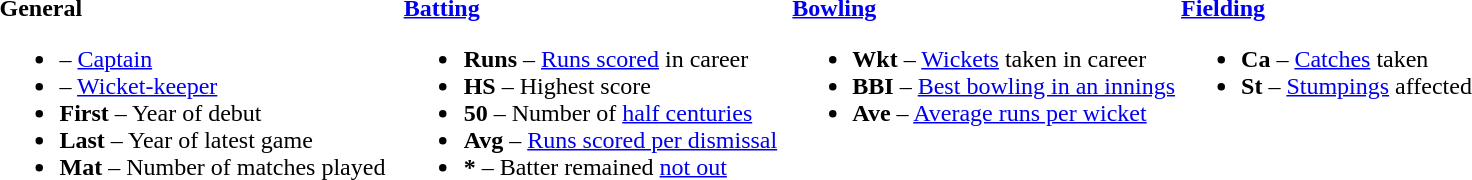<table>
<tr>
<td valign="top" style="width:26%"><br><strong>General</strong><ul><li> – <a href='#'>Captain</a></li><li> – <a href='#'>Wicket-keeper</a></li><li><strong>First</strong> – Year of debut</li><li><strong>Last</strong> – Year of latest game</li><li><strong>Mat</strong> – Number of matches played</li></ul></td>
<td valign="top" style="width:25%"><br><strong><a href='#'>Batting</a></strong><ul><li><strong>Runs</strong> – <a href='#'>Runs scored</a> in career</li><li><strong>HS</strong> – Highest score</li><li><strong>50</strong> – Number of <a href='#'>half centuries</a></li><li><strong>Avg</strong> – <a href='#'>Runs scored per dismissal</a></li><li><strong>*</strong> – Batter remained <a href='#'>not out</a></li></ul></td>
<td valign="top" style="width:25%"><br><strong><a href='#'>Bowling</a></strong><ul><li><strong>Wkt</strong> – <a href='#'>Wickets</a> taken in career</li><li><strong>BBI</strong> – <a href='#'>Best bowling in an innings</a></li><li><strong>Ave</strong> – <a href='#'>Average runs per wicket</a></li></ul></td>
<td valign="top" style="width:24%"><br><strong><a href='#'>Fielding</a></strong><ul><li><strong>Ca</strong> – <a href='#'>Catches</a> taken</li><li><strong>St</strong> – <a href='#'>Stumpings</a> affected</li></ul></td>
</tr>
</table>
